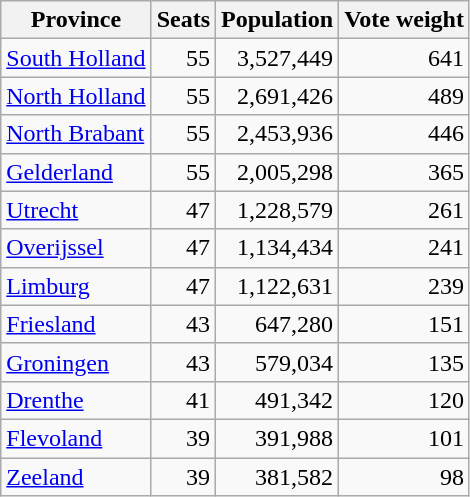<table class="sortable wikitable">
<tr>
<th>Province</th>
<th>Seats</th>
<th>Population</th>
<th>Vote weight</th>
</tr>
<tr>
<td><a href='#'>South Holland</a></td>
<td align="right">55</td>
<td align="right">3,527,449</td>
<td align="right">641</td>
</tr>
<tr>
<td><a href='#'>North Holland</a></td>
<td align="right">55</td>
<td align="right">2,691,426</td>
<td align="right">489</td>
</tr>
<tr>
<td><a href='#'>North Brabant</a></td>
<td align="right">55</td>
<td align="right">2,453,936</td>
<td align="right">446</td>
</tr>
<tr>
<td><a href='#'>Gelderland</a></td>
<td align="right">55</td>
<td align="right">2,005,298</td>
<td align="right">365</td>
</tr>
<tr>
<td><a href='#'>Utrecht</a></td>
<td align="right">47</td>
<td align="right">1,228,579</td>
<td align="right">261</td>
</tr>
<tr>
<td><a href='#'>Overijssel</a></td>
<td align="right">47</td>
<td align="right">1,134,434</td>
<td align="right">241</td>
</tr>
<tr>
<td><a href='#'>Limburg</a></td>
<td align="right">47</td>
<td align="right">1,122,631</td>
<td align="right">239</td>
</tr>
<tr>
<td><a href='#'>Friesland</a></td>
<td align="right">43</td>
<td align="right">647,280</td>
<td align="right">151</td>
</tr>
<tr>
<td><a href='#'>Groningen</a></td>
<td align="right">43</td>
<td align="right">579,034</td>
<td align="right">135</td>
</tr>
<tr>
<td><a href='#'>Drenthe</a></td>
<td align="right">41</td>
<td align="right">491,342</td>
<td align="right">120</td>
</tr>
<tr>
<td><a href='#'>Flevoland</a></td>
<td align="right">39</td>
<td align="right">391,988</td>
<td align="right">101</td>
</tr>
<tr>
<td><a href='#'>Zeeland</a></td>
<td align="right">39</td>
<td align="right">381,582</td>
<td align="right">98</td>
</tr>
</table>
